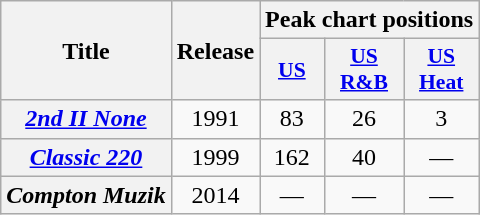<table class="wikitable plainrowheaders" style="text-align:center;">
<tr>
<th rowspan="2">Title</th>
<th rowspan="2">Release</th>
<th colspan="3">Peak chart positions</th>
</tr>
<tr>
<th scope="col" style=font-size:90%;"><a href='#'>US</a></th>
<th scope="col" style=font-size:90%;"><a href='#'>US<br>R&B</a></th>
<th scope="col" style=font-size:90%;"><a href='#'>US<br>Heat</a></th>
</tr>
<tr>
<th scope="row"><em><a href='#'>2nd II None</a></em></th>
<td>1991</td>
<td style="text-align:center;">83</td>
<td style="text-align:center;">26</td>
<td style="text-align:center;">3</td>
</tr>
<tr>
<th scope="row"><em><a href='#'>Classic 220</a></em></th>
<td>1999</td>
<td style="text-align:center;">162</td>
<td style="text-align:center;">40</td>
<td style="text-align:center;">—</td>
</tr>
<tr>
<th scope="row"><em>Compton Muzik</em></th>
<td>2014</td>
<td style="text-align:center;">—</td>
<td style="text-align:center;">—</td>
<td style="text-align:center;">—</td>
</tr>
</table>
